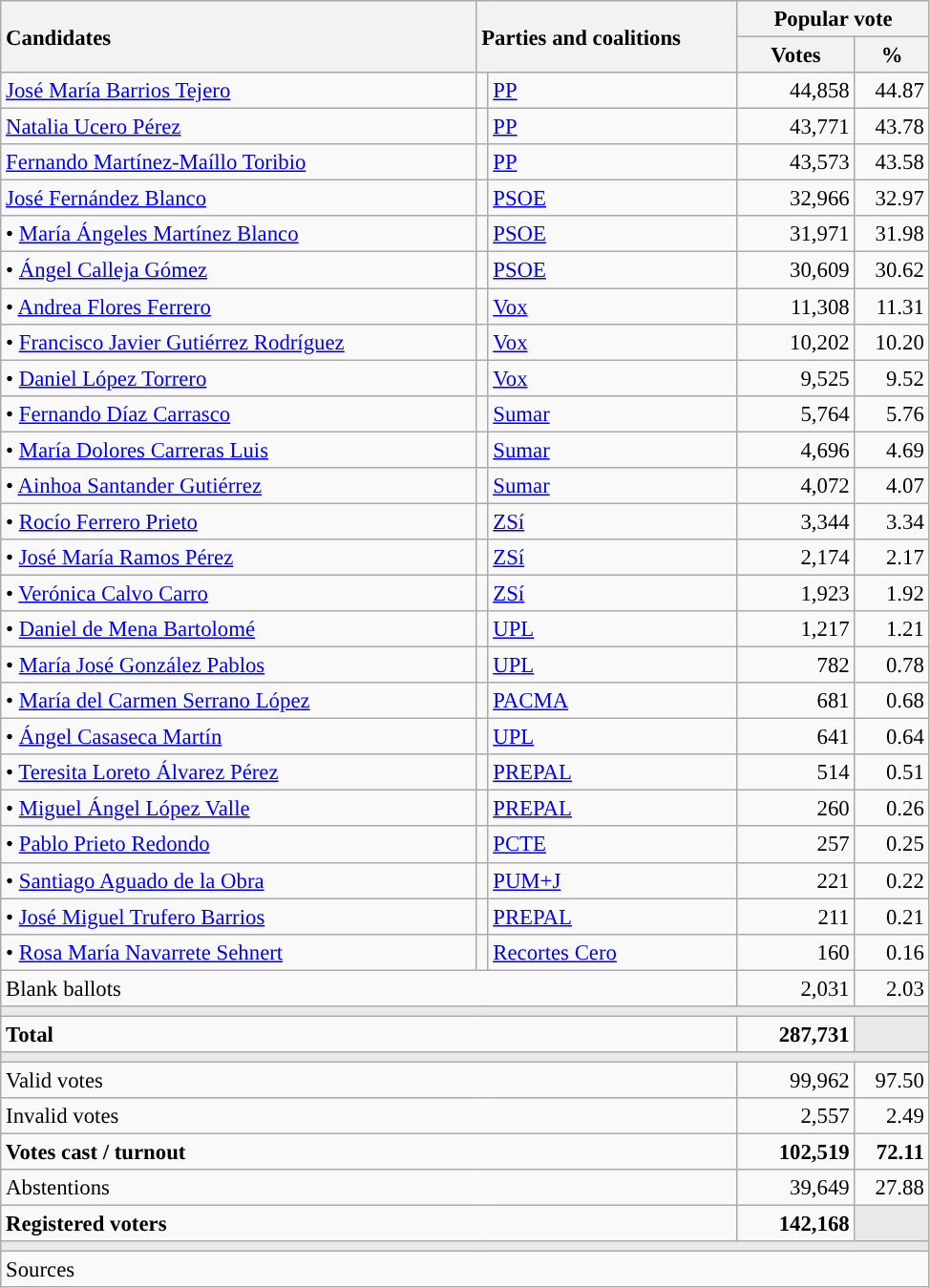<table class="wikitable" style="text-align:right; font-size:95%;">
<tr>
<th style="text-align:left;" rowspan="2" width="325">Candidates</th>
<th style="text-align:left;" rowspan="2" colspan="2" width="175">Parties and coalitions</th>
<th colspan="2">Popular vote</th>
</tr>
<tr>
<th width="75">Votes</th>
<th width="45">%</th>
</tr>
<tr>
<td align="left"> <a href='#'>José María Barrios Tejero</a></td>
<td width="1" style="color:inherit;background:"></td>
<td align="left"><a href='#'>PP</a></td>
<td>44,858</td>
<td>44.87</td>
</tr>
<tr>
<td align="left"> <a href='#'>Natalia Ucero Pérez</a></td>
<td width="1" style="color:inherit;background:"></td>
<td align="left"><a href='#'>PP</a></td>
<td>43,771</td>
<td>43.78</td>
</tr>
<tr>
<td align="left"> <a href='#'>Fernando Martínez-Maíllo Toribio</a></td>
<td width="1" style="color:inherit;background:"></td>
<td align="left"><a href='#'>PP</a></td>
<td>43,573</td>
<td>43.58</td>
</tr>
<tr>
<td align="left"> <a href='#'>José Fernández Blanco</a></td>
<td width="1" style="color:inherit;background:"></td>
<td align="left"><a href='#'>PSOE</a></td>
<td>32,966</td>
<td>32.97</td>
</tr>
<tr>
<td align="left">• <a href='#'>María Ángeles Martínez Blanco</a></td>
<td width="1" style="color:inherit;background:"></td>
<td align="left"><a href='#'>PSOE</a></td>
<td>31,971</td>
<td>31.98</td>
</tr>
<tr>
<td align="left">• <a href='#'>Ángel Calleja Gómez</a></td>
<td width="1" style="color:inherit;background:"></td>
<td align="left"><a href='#'>PSOE</a></td>
<td>30,609</td>
<td>30.62</td>
</tr>
<tr>
<td align="left">• <a href='#'>Andrea Flores Ferrero</a></td>
<td width="1" style="color:inherit;background:"></td>
<td align="left"><a href='#'>Vox</a></td>
<td>11,308</td>
<td>11.31</td>
</tr>
<tr>
<td align="left">• <a href='#'>Francisco Javier Gutiérrez Rodríguez</a></td>
<td width="1" style="color:inherit;background:"></td>
<td align="left"><a href='#'>Vox</a></td>
<td>10,202</td>
<td>10.20</td>
</tr>
<tr>
<td align="left">• <a href='#'>Daniel López Torrero</a></td>
<td width="1" style="color:inherit;background:"></td>
<td align="left"><a href='#'>Vox</a></td>
<td>9,525</td>
<td>9.52</td>
</tr>
<tr>
<td align="left">• <a href='#'>Fernando Díaz Carrasco</a></td>
<td width="1" style="color:inherit;background:"></td>
<td align="left"><a href='#'>Sumar</a></td>
<td>5,764</td>
<td>5.76</td>
</tr>
<tr>
<td align="left">• <a href='#'>María Dolores Carreras Luis</a></td>
<td width="1" style="color:inherit;background:"></td>
<td align="left"><a href='#'>Sumar</a></td>
<td>4,696</td>
<td>4.69</td>
</tr>
<tr>
<td align="left">• <a href='#'>Ainhoa Santander Gutiérrez</a></td>
<td width="1" style="color:inherit;background:"></td>
<td align="left"><a href='#'>Sumar</a></td>
<td>4,072</td>
<td>4.07</td>
</tr>
<tr>
<td align="left">• <a href='#'>Rocío Ferrero Prieto</a></td>
<td width="1" style="color:inherit;background:"></td>
<td align="left"><a href='#'>ZSí</a></td>
<td>3,344</td>
<td>3.34</td>
</tr>
<tr>
<td align="left">• <a href='#'>José María Ramos Pérez</a></td>
<td width="1" style="color:inherit;background:"></td>
<td align="left"><a href='#'>ZSí</a></td>
<td>2,174</td>
<td>2.17</td>
</tr>
<tr>
<td align="left">• <a href='#'>Verónica Calvo Carro</a></td>
<td width="1" style="color:inherit;background:"></td>
<td align="left"><a href='#'>ZSí</a></td>
<td>1,923</td>
<td>1.92</td>
</tr>
<tr>
<td align="left">• <a href='#'>Daniel de Mena Bartolomé</a></td>
<td width="1" style="color:inherit;background:"></td>
<td align="left"><a href='#'>UPL</a></td>
<td>1,217</td>
<td>1.21</td>
</tr>
<tr>
<td align="left">• <a href='#'>María José González Pablos</a></td>
<td width="1" style="color:inherit;background:"></td>
<td align="left"><a href='#'>UPL</a></td>
<td>782</td>
<td>0.78</td>
</tr>
<tr>
<td align="left">• <a href='#'>María del Carmen Serrano López</a></td>
<td width="1" style="color:inherit;background:"></td>
<td align="left"><a href='#'>PACMA</a></td>
<td>681</td>
<td>0.68</td>
</tr>
<tr>
<td align="left">• <a href='#'>Ángel Casaseca Martín</a></td>
<td width="1" style="color:inherit;background:"></td>
<td align="left"><a href='#'>UPL</a></td>
<td>641</td>
<td>0.64</td>
</tr>
<tr>
<td align="left">• <a href='#'>Teresita Loreto Álvarez Pérez</a></td>
<td width="1" style="color:inherit;background:"></td>
<td align="left"><a href='#'>PREPAL</a></td>
<td>514</td>
<td>0.51</td>
</tr>
<tr>
<td align="left">• <a href='#'>Miguel Ángel López Valle</a></td>
<td width="1" style="color:inherit;background:"></td>
<td align="left"><a href='#'>PREPAL</a></td>
<td>260</td>
<td>0.26</td>
</tr>
<tr>
<td align="left">• <a href='#'>Pablo Prieto Redondo</a></td>
<td width="1" style="color:inherit;background:"></td>
<td align="left"><a href='#'>PCTE</a></td>
<td>257</td>
<td>0.25</td>
</tr>
<tr>
<td align="left">• <a href='#'>Santiago Aguado de la Obra</a></td>
<td width="1" style="color:inherit;background:"></td>
<td align="left"><a href='#'>PUM+J</a></td>
<td>221</td>
<td>0.22</td>
</tr>
<tr>
<td align="left">• <a href='#'>José Miguel Trufero Barrios</a></td>
<td width="1" style="color:inherit;background:"></td>
<td align="left"><a href='#'>PREPAL</a></td>
<td>211</td>
<td>0.21</td>
</tr>
<tr>
<td align="left">• <a href='#'>Rosa María Navarrete Sehnert</a></td>
<td width="1" style="color:inherit;background:"></td>
<td align="left"><a href='#'>Recortes Cero</a></td>
<td>160</td>
<td>0.16</td>
</tr>
<tr>
<td align="left" colspan="3">Blank ballots</td>
<td>2,031</td>
<td>2.03</td>
</tr>
<tr>
<td colspan="5" bgcolor="#E9E9E9"></td>
</tr>
<tr style="font-weight:bold;">
<td align="left" colspan="3">Total</td>
<td>287,731</td>
<td bgcolor="#E9E9E9"></td>
</tr>
<tr>
<td colspan="5" bgcolor="#E9E9E9"></td>
</tr>
<tr>
<td align="left" colspan="3">Valid votes</td>
<td>99,962</td>
<td>97.50</td>
</tr>
<tr>
<td align="left" colspan="3">Invalid votes</td>
<td>2,557</td>
<td>2.49</td>
</tr>
<tr style="font-weight:bold;">
<td align="left" colspan="3">Votes cast / turnout</td>
<td>102,519</td>
<td>72.11</td>
</tr>
<tr>
<td align="left" colspan="3">Abstentions</td>
<td>39,649</td>
<td>27.88</td>
</tr>
<tr style="font-weight:bold;">
<td align="left" colspan="3">Registered voters</td>
<td>142,168</td>
<td bgcolor="#E9E9E9"></td>
</tr>
<tr>
<td colspan="5" bgcolor="#E9E9E9"></td>
</tr>
<tr>
<td align="left" colspan="5">Sources</td>
</tr>
</table>
